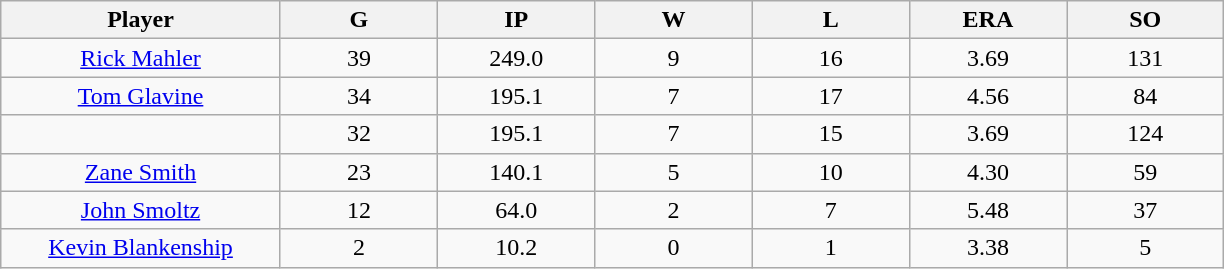<table class="wikitable sortable">
<tr>
<th bgcolor="#DDDDFF" width="16%">Player</th>
<th bgcolor="#DDDDFF" width="9%">G</th>
<th bgcolor="#DDDDFF" width="9%">IP</th>
<th bgcolor="#DDDDFF" width="9%">W</th>
<th bgcolor="#DDDDFF" width="9%">L</th>
<th bgcolor="#DDDDFF" width="9%">ERA</th>
<th bgcolor="#DDDDFF" width="9%">SO</th>
</tr>
<tr align="center">
<td><a href='#'>Rick Mahler</a></td>
<td>39</td>
<td>249.0</td>
<td>9</td>
<td>16</td>
<td>3.69</td>
<td>131</td>
</tr>
<tr align=center>
<td><a href='#'>Tom Glavine</a></td>
<td>34</td>
<td>195.1</td>
<td>7</td>
<td>17</td>
<td>4.56</td>
<td>84</td>
</tr>
<tr align=center>
<td></td>
<td>32</td>
<td>195.1</td>
<td>7</td>
<td>15</td>
<td>3.69</td>
<td>124</td>
</tr>
<tr align="center">
<td><a href='#'>Zane Smith</a></td>
<td>23</td>
<td>140.1</td>
<td>5</td>
<td>10</td>
<td>4.30</td>
<td>59</td>
</tr>
<tr align=center>
<td><a href='#'>John Smoltz</a></td>
<td>12</td>
<td>64.0</td>
<td>2</td>
<td>7</td>
<td>5.48</td>
<td>37</td>
</tr>
<tr align=center>
<td><a href='#'>Kevin Blankenship</a></td>
<td>2</td>
<td>10.2</td>
<td>0</td>
<td>1</td>
<td>3.38</td>
<td>5</td>
</tr>
</table>
